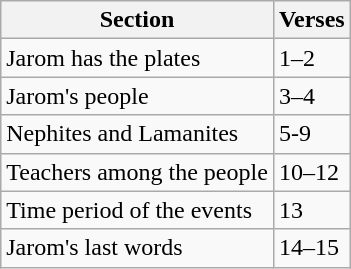<table class="wikitable">
<tr>
<th>Section</th>
<th>Verses</th>
</tr>
<tr>
<td>Jarom has the plates</td>
<td>1–2</td>
</tr>
<tr>
<td>Jarom's people</td>
<td>3–4</td>
</tr>
<tr>
<td>Nephites and Lamanites</td>
<td>5-9</td>
</tr>
<tr>
<td>Teachers among the people</td>
<td>10–12</td>
</tr>
<tr>
<td>Time period of the events</td>
<td>13</td>
</tr>
<tr>
<td>Jarom's last words</td>
<td>14–15</td>
</tr>
</table>
